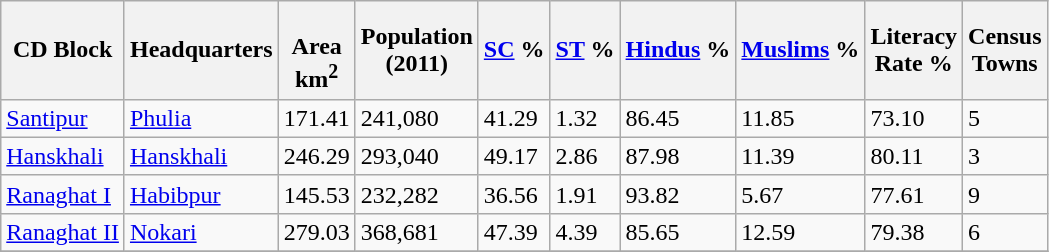<table class="wikitable sortable">
<tr>
<th>CD Block</th>
<th>Headquarters</th>
<th><br>Area<br>km<sup>2</sup></th>
<th>Population<br>(2011)</th>
<th><a href='#'>SC</a> %</th>
<th><a href='#'>ST</a> %</th>
<th><a href='#'>Hindus</a> %</th>
<th><a href='#'>Muslims</a> %</th>
<th>Literacy<br> Rate %</th>
<th>Census<br>Towns</th>
</tr>
<tr>
<td><a href='#'>Santipur</a></td>
<td><a href='#'>Phulia</a></td>
<td>171.41</td>
<td>241,080</td>
<td>41.29</td>
<td>1.32</td>
<td>86.45</td>
<td>11.85</td>
<td>73.10</td>
<td>5</td>
</tr>
<tr>
<td><a href='#'>Hanskhali</a></td>
<td><a href='#'>Hanskhali</a></td>
<td>246.29</td>
<td>293,040</td>
<td>49.17</td>
<td>2.86</td>
<td>87.98</td>
<td>11.39</td>
<td>80.11</td>
<td>3</td>
</tr>
<tr>
<td><a href='#'>Ranaghat I</a></td>
<td><a href='#'>Habibpur</a></td>
<td>145.53</td>
<td>232,282</td>
<td>36.56</td>
<td>1.91</td>
<td>93.82</td>
<td>5.67</td>
<td>77.61</td>
<td>9</td>
</tr>
<tr>
<td><a href='#'>Ranaghat II</a></td>
<td><a href='#'>Nokari</a></td>
<td>279.03</td>
<td>368,681</td>
<td>47.39</td>
<td>4.39</td>
<td>85.65</td>
<td>12.59</td>
<td>79.38</td>
<td>6</td>
</tr>
<tr>
</tr>
</table>
